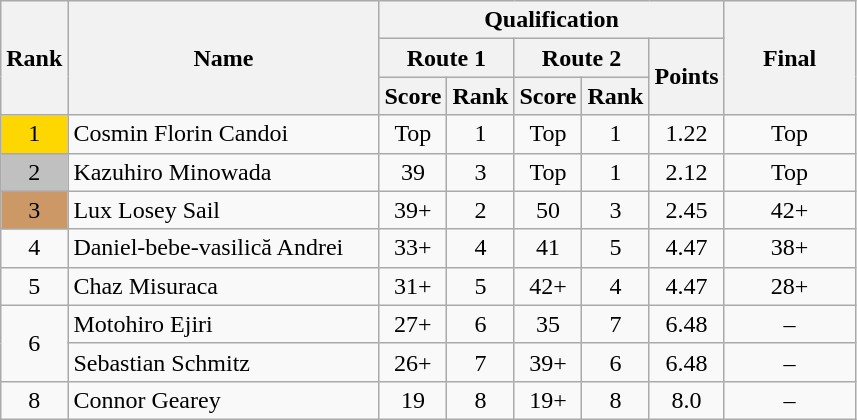<table class="wikitable sortable mw-collapsible" style="text-align:center">
<tr>
<th rowspan="3">Rank</th>
<th rowspan="3" width="200">Name</th>
<th colspan="5" rowspan="1">Qualification</th>
<th rowspan="3" width="80">Final</th>
</tr>
<tr>
<th colspan="2">Route 1</th>
<th colspan="2">Route 2</th>
<th rowspan="2">Points</th>
</tr>
<tr>
<th colspan="1" rowspan="1">Score</th>
<th colspan="1" rowspan="1">Rank</th>
<th colspan="1" rowspan="1">Score</th>
<th colspan="1" rowspan="1">Rank</th>
</tr>
<tr>
<td align="center" style="background: gold">1</td>
<td align="left"> Cosmin Florin Candoi</td>
<td>Top</td>
<td>1</td>
<td>Top</td>
<td>1</td>
<td>1.22</td>
<td>Top</td>
</tr>
<tr>
<td align="center" style="background: silver">2</td>
<td align="left"> Kazuhiro Minowada</td>
<td>39</td>
<td>3</td>
<td>Top</td>
<td>1</td>
<td>2.12</td>
<td>Top</td>
</tr>
<tr>
<td align="center" style="background: #cc9966">3</td>
<td align="left"> Lux Losey Sail</td>
<td>39+</td>
<td>2</td>
<td>50</td>
<td>3</td>
<td>2.45</td>
<td>42+</td>
</tr>
<tr>
<td align="center">4</td>
<td align="left"> Daniel-bebe-vasilică Andrei</td>
<td>33+</td>
<td>4</td>
<td>41</td>
<td>5</td>
<td>4.47</td>
<td>38+</td>
</tr>
<tr>
<td align="center">5</td>
<td align="left"> Chaz Misuraca</td>
<td>31+</td>
<td>5</td>
<td>42+</td>
<td>4</td>
<td>4.47</td>
<td>28+</td>
</tr>
<tr>
<td rowspan="2" align="center">6</td>
<td align="left"> Motohiro Ejiri</td>
<td>27+</td>
<td>6</td>
<td>35</td>
<td>7</td>
<td>6.48</td>
<td>–</td>
</tr>
<tr>
<td align="left"> Sebastian Schmitz</td>
<td>26+</td>
<td>7</td>
<td>39+</td>
<td>6</td>
<td>6.48</td>
<td>–</td>
</tr>
<tr>
<td align="center">8</td>
<td align="left"> Connor Gearey</td>
<td>19</td>
<td>8</td>
<td>19+</td>
<td>8</td>
<td>8.0</td>
<td>–</td>
</tr>
</table>
